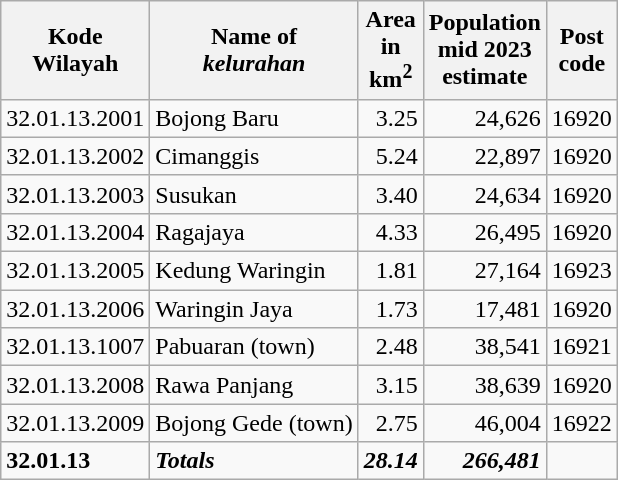<table class="wikitable">
<tr>
<th>Kode <br>Wilayah</th>
<th>Name of <br> <em>kelurahan</em></th>
<th>Area <br>in <br>km<sup>2</sup></th>
<th>Population<br>mid 2023<br>estimate</th>
<th>Post <br>code</th>
</tr>
<tr>
<td>32.01.13.2001</td>
<td>Bojong Baru</td>
<td align="right">3.25</td>
<td align="right">24,626</td>
<td>16920</td>
</tr>
<tr>
<td>32.01.13.2002</td>
<td>Cimanggis</td>
<td align="right">5.24</td>
<td align="right">22,897</td>
<td>16920</td>
</tr>
<tr>
<td>32.01.13.2003</td>
<td>Susukan</td>
<td align="right">3.40</td>
<td align="right">24,634</td>
<td>16920</td>
</tr>
<tr>
<td>32.01.13.2004</td>
<td>Ragajaya</td>
<td align="right">4.33</td>
<td align="right">26,495</td>
<td>16920</td>
</tr>
<tr>
<td>32.01.13.2005</td>
<td>Kedung Waringin</td>
<td align="right">1.81</td>
<td align="right">27,164</td>
<td>16923</td>
</tr>
<tr>
<td>32.01.13.2006</td>
<td>Waringin Jaya</td>
<td align="right">1.73</td>
<td align="right">17,481</td>
<td>16920</td>
</tr>
<tr>
<td>32.01.13.1007</td>
<td>Pabuaran (town)</td>
<td align="right">2.48</td>
<td align="right">38,541</td>
<td>16921</td>
</tr>
<tr>
<td>32.01.13.2008</td>
<td>Rawa Panjang</td>
<td align="right">3.15</td>
<td align="right">38,639</td>
<td>16920</td>
</tr>
<tr>
<td>32.01.13.2009</td>
<td>Bojong Gede (town)</td>
<td align="right">2.75</td>
<td align="right">46,004</td>
<td>16922</td>
</tr>
<tr>
<td><strong>32.01.13</strong></td>
<td><strong><em>Totals</em></strong></td>
<td align="right"><strong><em>28.14</em></strong></td>
<td align="right"><strong><em>266,481</em></strong></td>
</tr>
</table>
